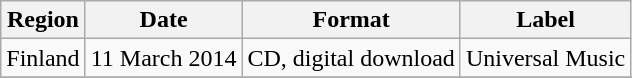<table class=wikitable>
<tr>
<th>Region</th>
<th>Date</th>
<th>Format</th>
<th>Label</th>
</tr>
<tr>
<td>Finland</td>
<td>11 March 2014</td>
<td>CD, digital download</td>
<td>Universal Music</td>
</tr>
<tr>
</tr>
</table>
